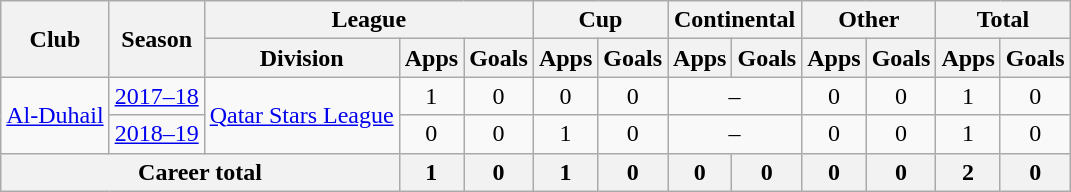<table class="wikitable" style="text-align: center">
<tr>
<th rowspan="2">Club</th>
<th rowspan="2">Season</th>
<th colspan="3">League</th>
<th colspan="2">Cup</th>
<th colspan="2">Continental</th>
<th colspan="2">Other</th>
<th colspan="2">Total</th>
</tr>
<tr>
<th>Division</th>
<th>Apps</th>
<th>Goals</th>
<th>Apps</th>
<th>Goals</th>
<th>Apps</th>
<th>Goals</th>
<th>Apps</th>
<th>Goals</th>
<th>Apps</th>
<th>Goals</th>
</tr>
<tr>
<td rowspan="2"><a href='#'>Al-Duhail</a></td>
<td><a href='#'>2017–18</a></td>
<td rowspan="2"><a href='#'>Qatar Stars League</a></td>
<td>1</td>
<td>0</td>
<td>0</td>
<td>0</td>
<td colspan="2">–</td>
<td>0</td>
<td>0</td>
<td>1</td>
<td>0</td>
</tr>
<tr>
<td><a href='#'>2018–19</a></td>
<td>0</td>
<td>0</td>
<td>1</td>
<td>0</td>
<td colspan="2">–</td>
<td>0</td>
<td>0</td>
<td>1</td>
<td>0</td>
</tr>
<tr>
<th colspan=3>Career total</th>
<th>1</th>
<th>0</th>
<th>1</th>
<th>0</th>
<th>0</th>
<th>0</th>
<th>0</th>
<th>0</th>
<th>2</th>
<th>0</th>
</tr>
</table>
